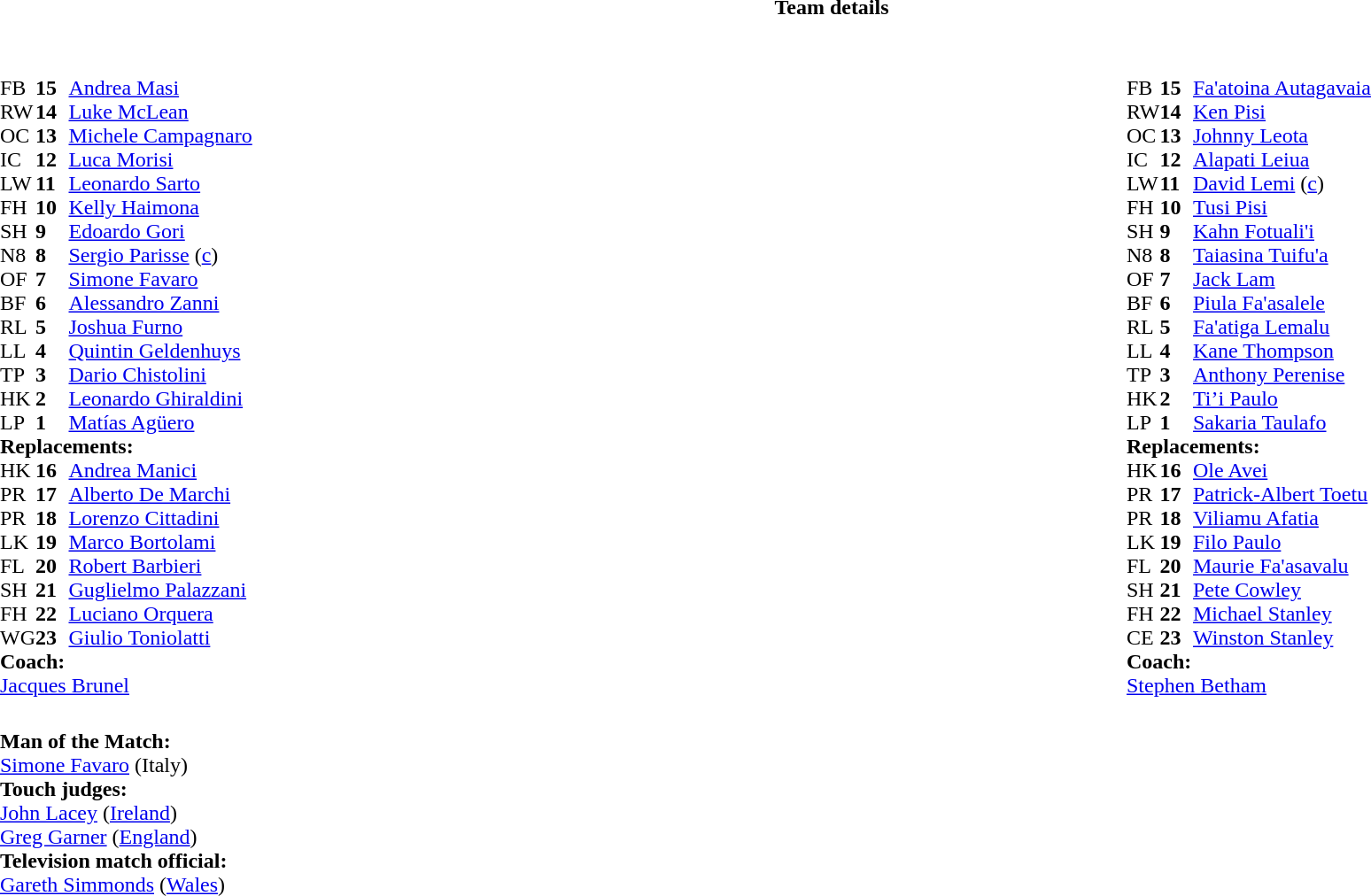<table border="0" width="100%" class="collapsible collapsed">
<tr>
<th>Team details</th>
</tr>
<tr>
<td><br><table width="100%">
<tr>
<td valign="top" width="50%"><br><table style="font-size: 100%" cellspacing="0" cellpadding="0">
<tr>
<th width="25"></th>
<th width="25"></th>
</tr>
<tr>
<td>FB</td>
<td><strong>15</strong></td>
<td><a href='#'>Andrea Masi</a></td>
</tr>
<tr>
<td>RW</td>
<td><strong>14</strong></td>
<td><a href='#'>Luke McLean</a></td>
</tr>
<tr>
<td>OC</td>
<td><strong>13</strong></td>
<td><a href='#'>Michele Campagnaro</a></td>
</tr>
<tr>
<td>IC</td>
<td><strong>12</strong></td>
<td><a href='#'>Luca Morisi</a></td>
<td></td>
<td></td>
<td></td>
<td></td>
</tr>
<tr>
<td>LW</td>
<td><strong>11</strong></td>
<td><a href='#'>Leonardo Sarto</a></td>
<td></td>
<td colspan=2></td>
</tr>
<tr>
<td>FH</td>
<td><strong>10</strong></td>
<td><a href='#'>Kelly Haimona</a></td>
</tr>
<tr>
<td>SH</td>
<td><strong>9</strong></td>
<td><a href='#'>Edoardo Gori</a></td>
</tr>
<tr>
<td>N8</td>
<td><strong>8</strong></td>
<td><a href='#'>Sergio Parisse</a> (<a href='#'>c</a>)</td>
</tr>
<tr>
<td>OF</td>
<td><strong>7</strong></td>
<td><a href='#'>Simone Favaro</a></td>
<td></td>
<td></td>
</tr>
<tr>
<td>BF</td>
<td><strong>6</strong></td>
<td><a href='#'>Alessandro Zanni</a></td>
</tr>
<tr>
<td>RL</td>
<td><strong>5</strong></td>
<td><a href='#'>Joshua Furno</a></td>
<td></td>
<td></td>
</tr>
<tr>
<td>LL</td>
<td><strong>4</strong></td>
<td><a href='#'>Quintin Geldenhuys</a></td>
</tr>
<tr>
<td>TP</td>
<td><strong>3</strong></td>
<td><a href='#'>Dario Chistolini</a></td>
<td></td>
<td></td>
</tr>
<tr>
<td>HK</td>
<td><strong>2</strong></td>
<td><a href='#'>Leonardo Ghiraldini</a></td>
<td></td>
<td></td>
</tr>
<tr>
<td>LP</td>
<td><strong>1</strong></td>
<td><a href='#'>Matías Agüero</a></td>
<td></td>
<td></td>
</tr>
<tr>
<td colspan=3><strong>Replacements:</strong></td>
</tr>
<tr>
<td>HK</td>
<td><strong>16</strong></td>
<td><a href='#'>Andrea Manici</a></td>
<td></td>
<td></td>
</tr>
<tr>
<td>PR</td>
<td><strong>17</strong></td>
<td><a href='#'>Alberto De Marchi</a></td>
<td></td>
<td></td>
</tr>
<tr>
<td>PR</td>
<td><strong>18</strong></td>
<td><a href='#'>Lorenzo Cittadini</a></td>
<td></td>
<td></td>
</tr>
<tr>
<td>LK</td>
<td><strong>19</strong></td>
<td><a href='#'>Marco Bortolami</a></td>
<td></td>
<td></td>
</tr>
<tr>
<td>FL</td>
<td><strong>20</strong></td>
<td><a href='#'>Robert Barbieri</a></td>
<td></td>
<td></td>
</tr>
<tr>
<td>SH</td>
<td><strong>21</strong></td>
<td><a href='#'>Guglielmo Palazzani</a></td>
</tr>
<tr>
<td>FH</td>
<td><strong>22</strong></td>
<td><a href='#'>Luciano Orquera</a></td>
</tr>
<tr>
<td>WG</td>
<td><strong>23</strong></td>
<td><a href='#'>Giulio Toniolatti</a></td>
<td></td>
<td></td>
<td></td>
<td></td>
</tr>
<tr>
<td colspan=3><strong>Coach:</strong></td>
</tr>
<tr>
<td colspan="4"> <a href='#'>Jacques Brunel</a></td>
</tr>
</table>
</td>
<td valign="top" width="50%"><br><table style="font-size: 100%" cellspacing="0" cellpadding="0" align="center">
<tr>
<th width="25"></th>
<th width="25"></th>
</tr>
<tr>
<td>FB</td>
<td><strong>15</strong></td>
<td><a href='#'>Fa'atoina Autagavaia</a></td>
<td></td>
<td></td>
</tr>
<tr>
<td>RW</td>
<td><strong>14</strong></td>
<td><a href='#'>Ken Pisi</a></td>
</tr>
<tr>
<td>OC</td>
<td><strong>13</strong></td>
<td><a href='#'>Johnny Leota</a></td>
<td></td>
<td></td>
</tr>
<tr>
<td>IC</td>
<td><strong>12</strong></td>
<td><a href='#'>Alapati Leiua</a></td>
</tr>
<tr>
<td>LW</td>
<td><strong>11</strong></td>
<td><a href='#'>David Lemi</a> (<a href='#'>c</a>)</td>
</tr>
<tr>
<td>FH</td>
<td><strong>10</strong></td>
<td><a href='#'>Tusi Pisi</a></td>
<td></td>
<td></td>
</tr>
<tr>
<td>SH</td>
<td><strong>9</strong></td>
<td><a href='#'>Kahn Fotuali'i</a></td>
</tr>
<tr>
<td>N8</td>
<td><strong>8</strong></td>
<td><a href='#'>Taiasina Tuifu'a</a></td>
</tr>
<tr>
<td>OF</td>
<td><strong>7</strong></td>
<td><a href='#'>Jack Lam</a></td>
<td></td>
<td></td>
</tr>
<tr>
<td>BF</td>
<td><strong>6</strong></td>
<td><a href='#'>Piula Fa'asalele</a></td>
</tr>
<tr>
<td>RL</td>
<td><strong>5</strong></td>
<td><a href='#'>Fa'atiga Lemalu</a></td>
</tr>
<tr>
<td>LL</td>
<td><strong>4</strong></td>
<td><a href='#'>Kane Thompson</a></td>
<td></td>
<td></td>
</tr>
<tr>
<td>TP</td>
<td><strong>3</strong></td>
<td><a href='#'>Anthony Perenise</a></td>
<td></td>
<td></td>
</tr>
<tr>
<td>HK</td>
<td><strong>2</strong></td>
<td><a href='#'>Ti’i Paulo</a></td>
<td></td>
<td></td>
</tr>
<tr>
<td>LP</td>
<td><strong>1</strong></td>
<td><a href='#'>Sakaria Taulafo</a></td>
<td></td>
<td></td>
</tr>
<tr>
<td colspan=3><strong>Replacements:</strong></td>
</tr>
<tr>
<td>HK</td>
<td><strong>16</strong></td>
<td><a href='#'>Ole Avei</a></td>
<td></td>
<td></td>
</tr>
<tr>
<td>PR</td>
<td><strong>17</strong></td>
<td><a href='#'>Patrick-Albert Toetu</a></td>
<td></td>
<td></td>
</tr>
<tr>
<td>PR</td>
<td><strong>18</strong></td>
<td><a href='#'>Viliamu Afatia</a></td>
<td></td>
<td></td>
</tr>
<tr>
<td>LK</td>
<td><strong>19</strong></td>
<td><a href='#'>Filo Paulo</a></td>
<td></td>
<td></td>
</tr>
<tr>
<td>FL</td>
<td><strong>20</strong></td>
<td><a href='#'>Maurie Fa'asavalu</a></td>
<td></td>
<td></td>
</tr>
<tr>
<td>SH</td>
<td><strong>21</strong></td>
<td><a href='#'>Pete Cowley</a></td>
<td></td>
<td></td>
</tr>
<tr>
<td>FH</td>
<td><strong>22</strong></td>
<td><a href='#'>Michael Stanley</a></td>
<td></td>
<td></td>
</tr>
<tr>
<td>CE</td>
<td><strong>23</strong></td>
<td><a href='#'>Winston Stanley</a></td>
<td></td>
<td></td>
</tr>
<tr>
<td colspan=3><strong>Coach:</strong></td>
</tr>
<tr>
<td colspan="4"> <a href='#'>Stephen Betham</a></td>
</tr>
</table>
</td>
</tr>
</table>
<table width=100% style="font-size: 100%">
<tr>
<td><br><strong>Man of the Match:</strong>
<br><a href='#'>Simone Favaro</a> (Italy)<br><strong>Touch judges:</strong>
<br><a href='#'>John Lacey</a> (<a href='#'>Ireland</a>)
<br><a href='#'>Greg Garner</a> (<a href='#'>England</a>)
<br><strong>Television match official:</strong>
<br><a href='#'>Gareth Simmonds</a> (<a href='#'>Wales</a>)</td>
</tr>
</table>
</td>
</tr>
</table>
